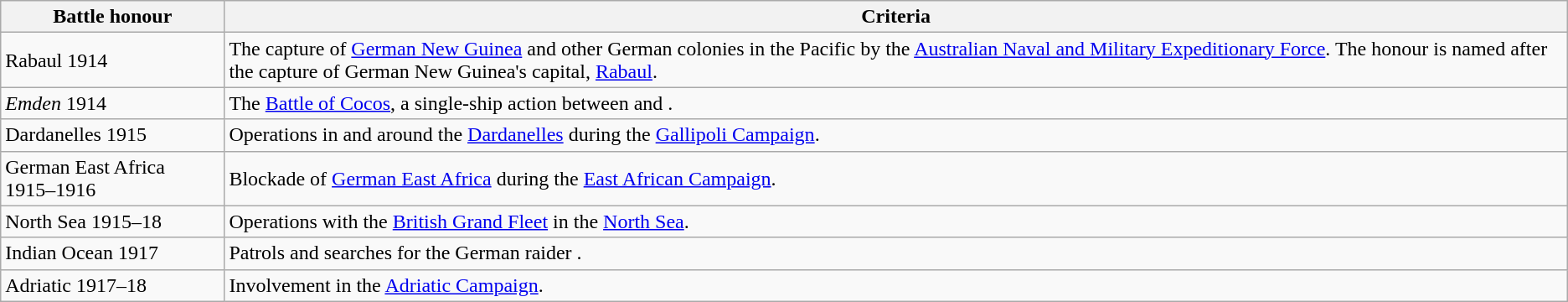<table class="wikitable" border="1">
<tr>
<th>Battle honour</th>
<th>Criteria</th>
</tr>
<tr>
<td>Rabaul 1914</td>
<td>The capture of <a href='#'>German New Guinea</a> and other German colonies in the Pacific by the <a href='#'>Australian Naval and Military Expeditionary Force</a>. The honour is named after the capture of German New Guinea's capital, <a href='#'>Rabaul</a>.</td>
</tr>
<tr>
<td><em>Emden</em> 1914</td>
<td>The <a href='#'>Battle of Cocos</a>, a single-ship action between  and .</td>
</tr>
<tr>
<td>Dardanelles 1915</td>
<td>Operations in and around the <a href='#'>Dardanelles</a> during the <a href='#'>Gallipoli Campaign</a>.</td>
</tr>
<tr>
<td>German East Africa 1915–1916</td>
<td>Blockade of <a href='#'>German East Africa</a> during the <a href='#'>East African Campaign</a>.</td>
</tr>
<tr>
<td>North Sea 1915–18</td>
<td>Operations with the <a href='#'>British Grand Fleet</a> in the <a href='#'>North Sea</a>.</td>
</tr>
<tr>
<td>Indian Ocean 1917</td>
<td>Patrols and searches for the German raider .</td>
</tr>
<tr>
<td>Adriatic 1917–18</td>
<td>Involvement in the <a href='#'>Adriatic Campaign</a>.</td>
</tr>
</table>
